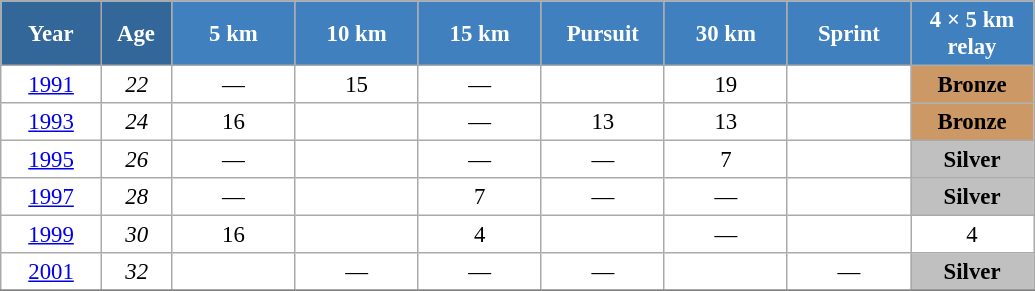<table class="wikitable" style="font-size:95%; text-align:center; border:grey solid 1px; border-collapse:collapse; background:#ffffff;">
<tr>
<th style="background-color:#369; color:white; width:60px;"> Year </th>
<th style="background-color:#369; color:white; width:40px;"> Age </th>
<th style="background-color:#4180be; color:white; width:75px;"> 5 km </th>
<th style="background-color:#4180be; color:white; width:75px;"> 10 km </th>
<th style="background-color:#4180be; color:white; width:75px;"> 15 km </th>
<th style="background-color:#4180be; color:white; width:75px;"> Pursuit </th>
<th style="background-color:#4180be; color:white; width:75px;"> 30 km </th>
<th style="background-color:#4180be; color:white; width:75px;"> Sprint </th>
<th style="background-color:#4180be; color:white; width:75px;"> 4 × 5 km <br> relay </th>
</tr>
<tr>
<td><a href='#'>1991</a></td>
<td><em>22</em></td>
<td>—</td>
<td>15</td>
<td>—</td>
<td></td>
<td>19</td>
<td></td>
<td bgcolor="cc9966"><strong>Bronze</strong></td>
</tr>
<tr>
<td><a href='#'>1993</a></td>
<td><em>24</em></td>
<td>16</td>
<td></td>
<td>—</td>
<td>13</td>
<td>13</td>
<td></td>
<td bgcolor="cc9966"><strong>Bronze</strong></td>
</tr>
<tr>
<td><a href='#'>1995</a></td>
<td><em>26</em></td>
<td>—</td>
<td></td>
<td>—</td>
<td>—</td>
<td>7</td>
<td></td>
<td style="background:silver;"><strong>Silver</strong></td>
</tr>
<tr>
<td><a href='#'>1997</a></td>
<td><em>28</em></td>
<td>—</td>
<td></td>
<td>7</td>
<td>—</td>
<td>—</td>
<td></td>
<td style="background:silver;"><strong>Silver</strong></td>
</tr>
<tr>
<td><a href='#'>1999</a></td>
<td><em>30</em></td>
<td>16</td>
<td></td>
<td>4</td>
<td></td>
<td>—</td>
<td></td>
<td>4</td>
</tr>
<tr>
<td><a href='#'>2001</a></td>
<td><em>32</em></td>
<td></td>
<td>—</td>
<td>—</td>
<td>—</td>
<td></td>
<td>—</td>
<td style="background:silver;"><strong>Silver</strong></td>
</tr>
<tr>
</tr>
</table>
